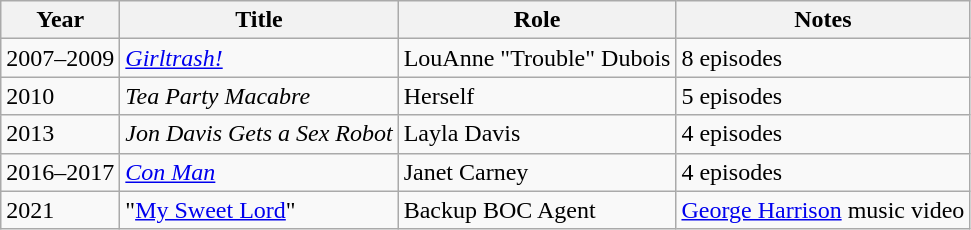<table class="wikitable sortable">
<tr>
<th>Year</th>
<th>Title</th>
<th>Role</th>
<th class="unsortable">Notes</th>
</tr>
<tr>
<td>2007–2009</td>
<td><em><a href='#'>Girltrash!</a></em></td>
<td>LouAnne "Trouble" Dubois</td>
<td>8 episodes</td>
</tr>
<tr>
<td>2010</td>
<td><em>Tea Party Macabre</em></td>
<td>Herself</td>
<td>5 episodes</td>
</tr>
<tr>
<td>2013</td>
<td><em>Jon Davis Gets a Sex Robot</em></td>
<td>Layla Davis</td>
<td>4 episodes</td>
</tr>
<tr>
<td>2016–2017</td>
<td><em><a href='#'>Con Man</a></em></td>
<td>Janet Carney</td>
<td>4 episodes</td>
</tr>
<tr>
<td>2021</td>
<td>"<a href='#'>My Sweet Lord</a>"</td>
<td>Backup BOC Agent</td>
<td><a href='#'>George Harrison</a> music video</td>
</tr>
</table>
